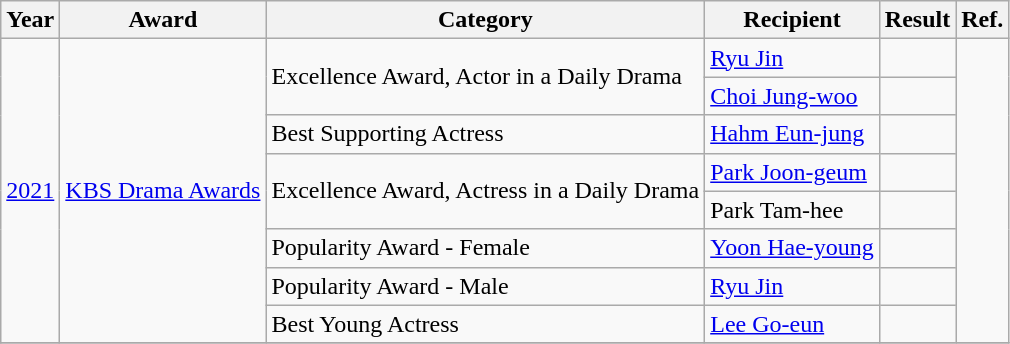<table class="wikitable sortable">
<tr>
<th>Year</th>
<th>Award</th>
<th>Category</th>
<th>Recipient</th>
<th>Result</th>
<th>Ref.</th>
</tr>
<tr>
<td rowspan="8"><a href='#'>2021</a></td>
<td rowspan="8"><a href='#'>KBS Drama Awards</a></td>
<td rowspan=2>Excellence Award, Actor in a Daily Drama</td>
<td><a href='#'>Ryu Jin</a></td>
<td></td>
<td rowspan="8"></td>
</tr>
<tr>
<td><a href='#'>Choi Jung-woo</a></td>
<td></td>
</tr>
<tr>
<td>Best Supporting Actress</td>
<td><a href='#'>Hahm Eun-jung</a></td>
<td></td>
</tr>
<tr>
<td rowspan=2>Excellence Award, Actress in a Daily Drama</td>
<td><a href='#'>Park Joon-geum</a></td>
<td></td>
</tr>
<tr>
<td>Park Tam-hee</td>
<td></td>
</tr>
<tr>
<td>Popularity Award - Female</td>
<td><a href='#'>Yoon Hae-young</a></td>
<td></td>
</tr>
<tr>
<td>Popularity Award - Male</td>
<td><a href='#'>Ryu Jin</a></td>
<td></td>
</tr>
<tr>
<td>Best Young Actress</td>
<td><a href='#'>Lee Go-eun</a></td>
<td></td>
</tr>
<tr>
</tr>
</table>
